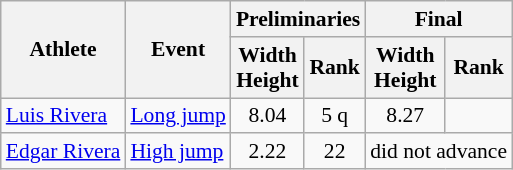<table class=wikitable style="font-size:90%;">
<tr>
<th rowspan="2">Athlete</th>
<th rowspan="2">Event</th>
<th colspan="2">Preliminaries</th>
<th colspan="2">Final</th>
</tr>
<tr>
<th>Width<br>Height</th>
<th>Rank</th>
<th>Width<br>Height</th>
<th>Rank</th>
</tr>
<tr style="border-top: single;">
<td><a href='#'>Luis Rivera</a></td>
<td><a href='#'>Long jump</a></td>
<td align=center>8.04</td>
<td align=center>5 q</td>
<td align=center>8.27</td>
<td align=center></td>
</tr>
<tr style="border-top: single;">
<td><a href='#'>Edgar Rivera</a></td>
<td><a href='#'>High jump</a></td>
<td align=center>2.22</td>
<td align=center>22</td>
<td align=center colspan=2>did not advance</td>
</tr>
</table>
